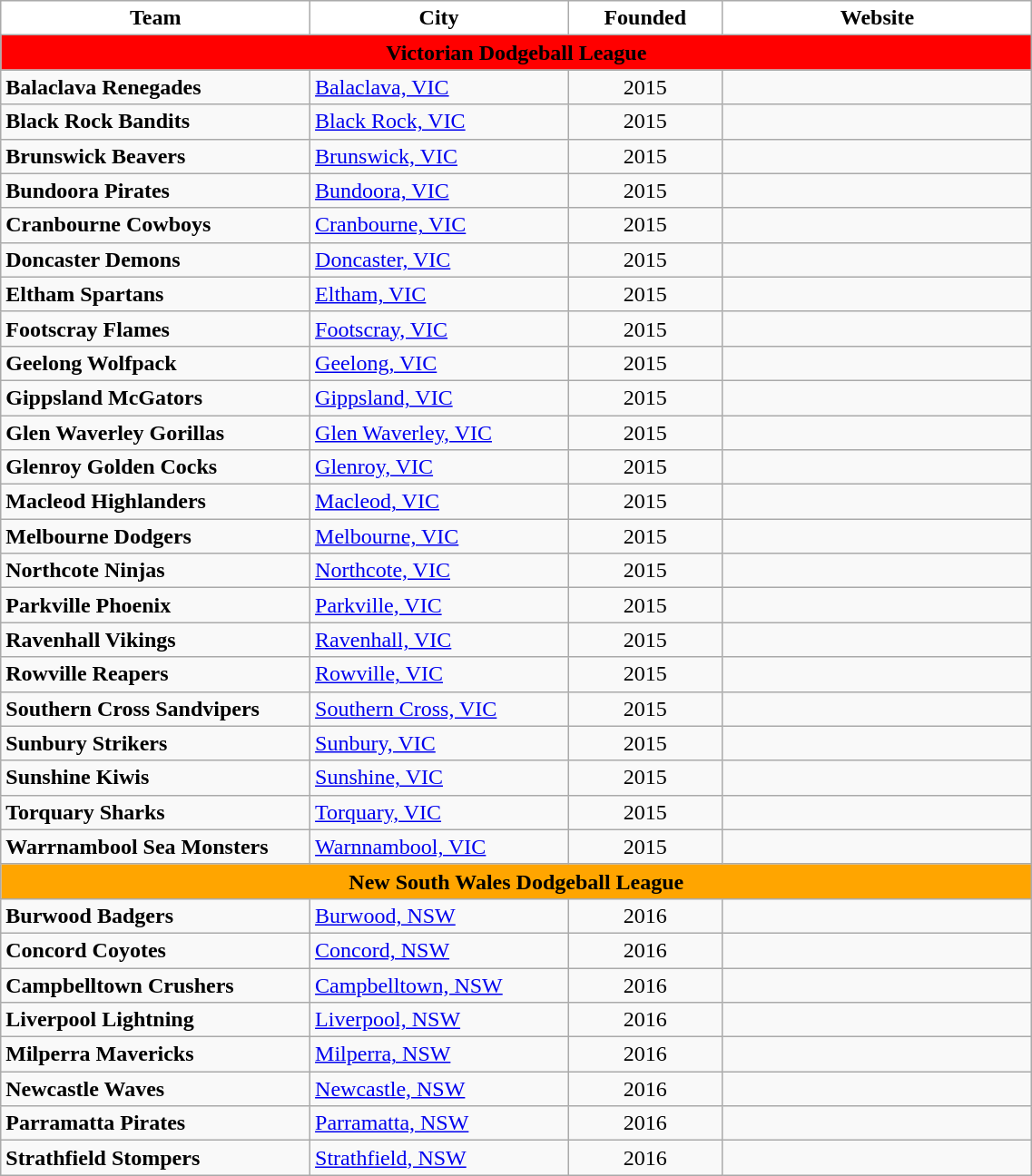<table style="width:60%; text-align:left" class="wikitable">
<tr>
<th style="background:white; width:30%">Team</th>
<th style="background:white; width:25%">City</th>
<th style="background:white; width:15%">Founded</th>
<th style="background:white; width:30%">Website</th>
</tr>
<tr>
<th style="background-color:red" colspan="6"><span>Victorian Dodgeball League</span></th>
</tr>
<tr>
<td><strong>Balaclava Renegades</strong></td>
<td><a href='#'>Balaclava, VIC</a></td>
<td align="center">2015</td>
<td></td>
</tr>
<tr>
<td><strong>Black Rock Bandits</strong></td>
<td><a href='#'>Black Rock, VIC</a></td>
<td align="center">2015</td>
<td></td>
</tr>
<tr>
<td><strong>Brunswick Beavers</strong></td>
<td><a href='#'>Brunswick, VIC</a></td>
<td align="center">2015</td>
<td></td>
</tr>
<tr>
<td><strong>Bundoora Pirates</strong></td>
<td><a href='#'>Bundoora, VIC</a></td>
<td align="center">2015</td>
<td></td>
</tr>
<tr>
<td><strong>Cranbourne Cowboys</strong></td>
<td><a href='#'>Cranbourne, VIC</a></td>
<td align="center">2015</td>
<td></td>
</tr>
<tr>
<td><strong>Doncaster Demons</strong></td>
<td><a href='#'>Doncaster, VIC</a></td>
<td align="center">2015</td>
<td></td>
</tr>
<tr>
<td><strong>Eltham Spartans</strong></td>
<td><a href='#'>Eltham, VIC</a></td>
<td align="center">2015</td>
<td></td>
</tr>
<tr>
<td><strong>Footscray Flames</strong></td>
<td><a href='#'>Footscray, VIC</a></td>
<td align="center">2015</td>
<td></td>
</tr>
<tr>
<td><strong>Geelong Wolfpack</strong></td>
<td><a href='#'>Geelong, VIC</a></td>
<td align="center">2015</td>
<td></td>
</tr>
<tr>
<td><strong>Gippsland McGators</strong></td>
<td><a href='#'>Gippsland, VIC</a></td>
<td align="center">2015</td>
<td></td>
</tr>
<tr>
<td><strong>Glen Waverley Gorillas</strong></td>
<td><a href='#'>Glen Waverley, VIC</a></td>
<td align="center">2015</td>
<td></td>
</tr>
<tr>
<td><strong>Glenroy Golden Cocks</strong></td>
<td><a href='#'>Glenroy, VIC</a></td>
<td align="center">2015</td>
<td></td>
</tr>
<tr>
<td><strong>Macleod Highlanders</strong></td>
<td><a href='#'>Macleod, VIC</a></td>
<td align="center">2015</td>
<td></td>
</tr>
<tr>
<td><strong>Melbourne Dodgers</strong></td>
<td><a href='#'>Melbourne, VIC</a></td>
<td align="center">2015</td>
<td></td>
</tr>
<tr>
<td><strong>Northcote Ninjas</strong></td>
<td><a href='#'>Northcote, VIC</a></td>
<td align="center">2015</td>
<td></td>
</tr>
<tr>
<td><strong>Parkville Phoenix</strong></td>
<td><a href='#'>Parkville, VIC</a></td>
<td align="center">2015</td>
<td></td>
</tr>
<tr>
<td><strong>Ravenhall Vikings</strong></td>
<td><a href='#'>Ravenhall, VIC</a></td>
<td align="center">2015</td>
<td></td>
</tr>
<tr>
<td><strong>Rowville Reapers</strong></td>
<td><a href='#'>Rowville, VIC</a></td>
<td align="center">2015</td>
<td></td>
</tr>
<tr>
<td><strong>Southern Cross Sandvipers</strong></td>
<td><a href='#'>Southern Cross, VIC</a></td>
<td align="center">2015</td>
<td></td>
</tr>
<tr>
<td><strong>Sunbury Strikers</strong></td>
<td><a href='#'>Sunbury, VIC</a></td>
<td align="center">2015</td>
<td></td>
</tr>
<tr>
<td><strong>Sunshine Kiwis</strong></td>
<td><a href='#'>Sunshine, VIC</a></td>
<td align="center">2015</td>
<td></td>
</tr>
<tr>
<td><strong>Torquary Sharks</strong></td>
<td><a href='#'>Torquary, VIC</a></td>
<td align="center">2015</td>
<td></td>
</tr>
<tr>
<td><strong>Warrnambool Sea Monsters</strong></td>
<td><a href='#'>Warnnambool, VIC</a></td>
<td align="center">2015</td>
<td></td>
</tr>
<tr>
<th style="background-color:orange" colspan="6"><span>New South Wales Dodgeball League</span></th>
</tr>
<tr>
<td><strong>Burwood Badgers</strong></td>
<td><a href='#'>Burwood, NSW</a></td>
<td align="center">2016</td>
<td></td>
</tr>
<tr>
<td><strong>Concord Coyotes</strong></td>
<td><a href='#'>Concord, NSW</a></td>
<td align="center">2016</td>
<td></td>
</tr>
<tr>
<td><strong>Campbelltown Crushers</strong></td>
<td><a href='#'>Campbelltown, NSW</a></td>
<td align="center">2016</td>
<td></td>
</tr>
<tr>
<td><strong>Liverpool Lightning</strong></td>
<td><a href='#'>Liverpool, NSW</a></td>
<td align="center">2016</td>
<td></td>
</tr>
<tr>
<td><strong>Milperra Mavericks</strong></td>
<td><a href='#'>Milperra, NSW</a></td>
<td align="center">2016</td>
<td></td>
</tr>
<tr>
<td><strong>Newcastle Waves</strong></td>
<td><a href='#'>Newcastle, NSW</a></td>
<td align="center">2016</td>
<td></td>
</tr>
<tr>
<td><strong>Parramatta Pirates</strong></td>
<td><a href='#'>Parramatta, NSW</a></td>
<td align="center">2016</td>
<td></td>
</tr>
<tr>
<td><strong>Strathfield Stompers</strong></td>
<td><a href='#'>Strathfield, NSW</a></td>
<td align="center">2016</td>
<td></td>
</tr>
</table>
